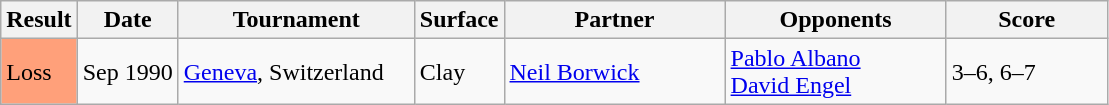<table class="sortable wikitable">
<tr>
<th style="width:40px">Result</th>
<th style="width:60px">Date</th>
<th style="width:150px">Tournament</th>
<th style="width:50px">Surface</th>
<th style="width:140px">Partner</th>
<th style="width:140px">Opponents</th>
<th style="width:100px" class="unsortable">Score</th>
</tr>
<tr>
<td style="background:#ffa07a;">Loss</td>
<td>Sep 1990</td>
<td><a href='#'>Geneva</a>, Switzerland</td>
<td>Clay</td>
<td> <a href='#'>Neil Borwick</a></td>
<td> <a href='#'>Pablo Albano</a><br> <a href='#'>David Engel</a></td>
<td>3–6, 6–7</td>
</tr>
</table>
